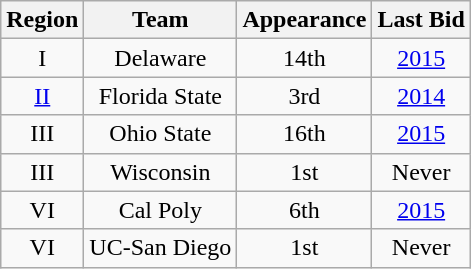<table class="wikitable sortable" style="text-align:center">
<tr>
<th>Region</th>
<th>Team</th>
<th>Appearance</th>
<th>Last Bid</th>
</tr>
<tr>
<td>I</td>
<td>Delaware</td>
<td>14th</td>
<td><a href='#'>2015</a></td>
</tr>
<tr>
<td><a href='#'>II</a></td>
<td>Florida State</td>
<td>3rd</td>
<td><a href='#'>2014</a></td>
</tr>
<tr>
<td>III</td>
<td>Ohio State</td>
<td>16th</td>
<td><a href='#'>2015</a></td>
</tr>
<tr>
<td>III</td>
<td>Wisconsin</td>
<td>1st</td>
<td>Never</td>
</tr>
<tr>
<td>VI</td>
<td>Cal Poly</td>
<td>6th</td>
<td><a href='#'>2015</a></td>
</tr>
<tr>
<td>VI</td>
<td>UC-San Diego</td>
<td>1st</td>
<td>Never</td>
</tr>
</table>
